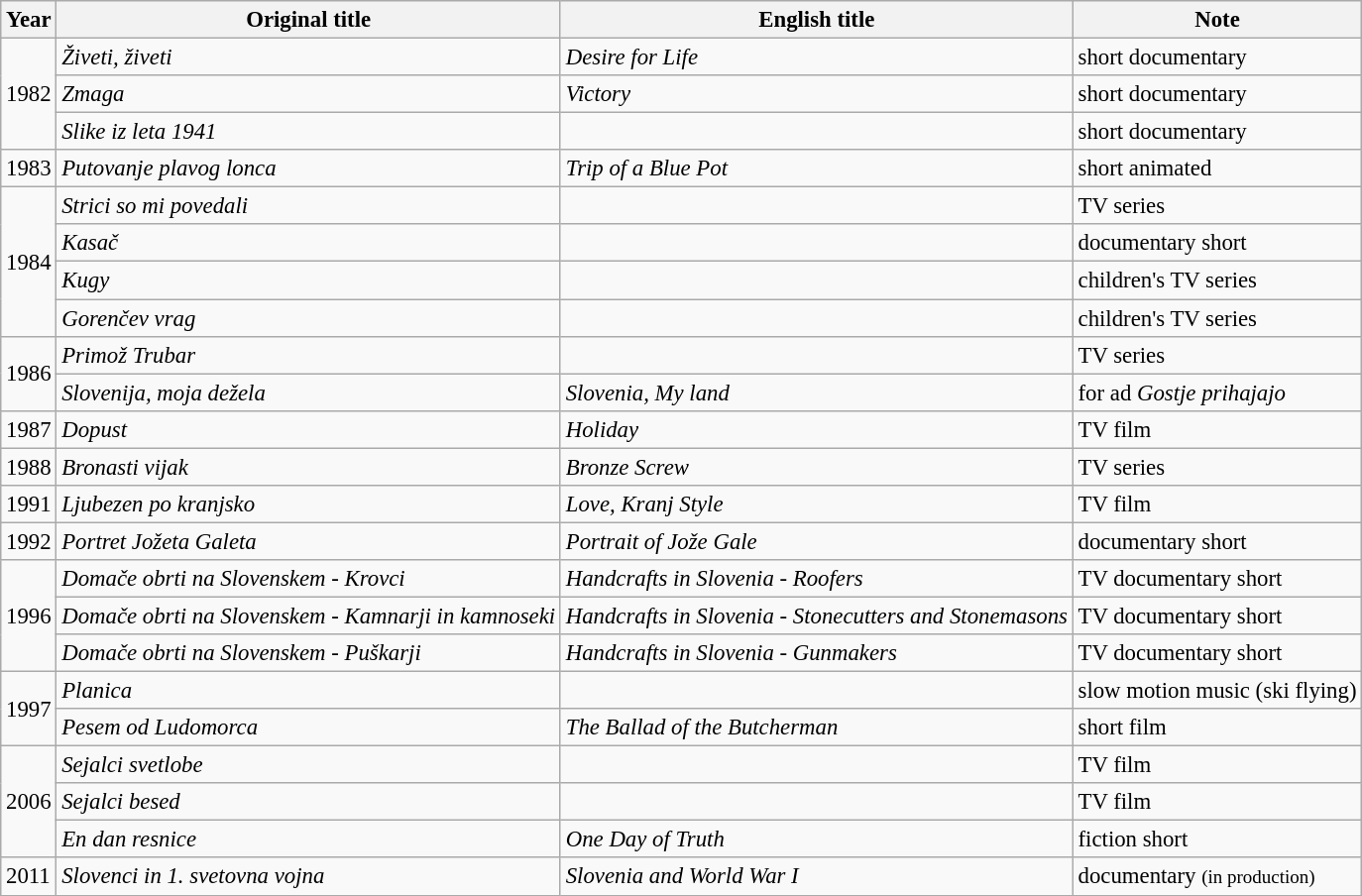<table class="wikitable" style="font-size: 95%;">
<tr>
<th>Year</th>
<th>Original title</th>
<th>English title</th>
<th>Note</th>
</tr>
<tr>
<td rowspan="3">1982</td>
<td><em>Živeti, živeti</em></td>
<td><em>Desire for Life</em></td>
<td>short documentary</td>
</tr>
<tr>
<td><em>Zmaga</em></td>
<td><em>Victory</em></td>
<td>short documentary</td>
</tr>
<tr>
<td><em>Slike iz leta 1941</em></td>
<td></td>
<td>short documentary</td>
</tr>
<tr>
<td>1983</td>
<td><em>Putovanje plavog lonca</em></td>
<td><em>Trip of a Blue Pot</em></td>
<td>short animated</td>
</tr>
<tr>
<td rowspan="4">1984</td>
<td><em>Strici so mi povedali</em></td>
<td></td>
<td>TV series</td>
</tr>
<tr>
<td><em>Kasač</em></td>
<td></td>
<td>documentary short</td>
</tr>
<tr>
<td><em>Kugy</em></td>
<td></td>
<td>children's TV series</td>
</tr>
<tr>
<td><em>Gorenčev vrag</em></td>
<td></td>
<td>children's TV series</td>
</tr>
<tr>
<td rowspan="2">1986</td>
<td><em>Primož Trubar</em></td>
<td></td>
<td>TV series</td>
</tr>
<tr>
<td><em>Slovenija, moja dežela</em></td>
<td><em>Slovenia, My land</em></td>
<td>for ad <em>Gostje prihajajo</em></td>
</tr>
<tr>
<td>1987</td>
<td><em>Dopust</em></td>
<td><em>Holiday</em></td>
<td>TV film</td>
</tr>
<tr>
<td>1988</td>
<td><em>Bronasti vijak</em></td>
<td><em>Bronze Screw</em></td>
<td>TV series</td>
</tr>
<tr>
<td>1991</td>
<td><em>Ljubezen po kranjsko</em></td>
<td><em>Love, Kranj Style</em></td>
<td>TV film</td>
</tr>
<tr>
<td>1992</td>
<td><em>Portret Jožeta Galeta</em></td>
<td><em>Portrait of Jože Gale</em></td>
<td>documentary short</td>
</tr>
<tr>
<td rowspan="3">1996</td>
<td><em>Domače obrti na Slovenskem - Krovci</em></td>
<td><em>Handcrafts in Slovenia - Roofers</em></td>
<td>TV documentary short</td>
</tr>
<tr>
<td><em>Domače obrti na Slovenskem - Kamnarji in kamnoseki</em></td>
<td><em>Handcrafts in Slovenia - Stonecutters and Stonemasons</em></td>
<td>TV documentary short</td>
</tr>
<tr>
<td><em>Domače obrti na Slovenskem - Puškarji</em></td>
<td><em>Handcrafts in Slovenia - Gunmakers</em></td>
<td>TV documentary short</td>
</tr>
<tr>
<td rowspan="2">1997</td>
<td><em>Planica</em></td>
<td></td>
<td>slow motion music (ski flying)</td>
</tr>
<tr>
<td><em>Pesem od Ludomorca</em></td>
<td><em>The Ballad of the Butcherman</em></td>
<td>short film</td>
</tr>
<tr>
<td rowspan="3">2006</td>
<td><em>Sejalci svetlobe</em></td>
<td></td>
<td>TV film</td>
</tr>
<tr>
<td><em>Sejalci besed</em></td>
<td></td>
<td>TV film</td>
</tr>
<tr>
<td><em>En dan resnice</em></td>
<td><em>One Day of Truth</em></td>
<td>fiction short</td>
</tr>
<tr>
<td>2011</td>
<td><em>Slovenci in 1. svetovna vojna</em></td>
<td><em>Slovenia and World War I</em></td>
<td>documentary <small>(in production)</small></td>
</tr>
</table>
